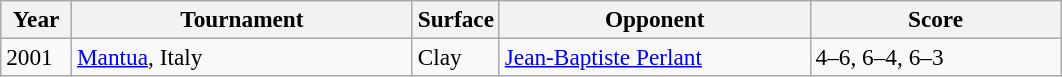<table class="sortable wikitable" style=font-size:97%>
<tr>
<th style="width:40px">Year</th>
<th style="width:220px">Tournament</th>
<th style="width:50px">Surface</th>
<th style="width:200px">Opponent</th>
<th style="width:160px" class="unsortable">Score</th>
</tr>
<tr>
<td>2001</td>
<td><a href='#'>Mantua</a>, Italy</td>
<td>Clay</td>
<td> <a href='#'>Jean-Baptiste Perlant</a></td>
<td>4–6, 6–4, 6–3</td>
</tr>
</table>
